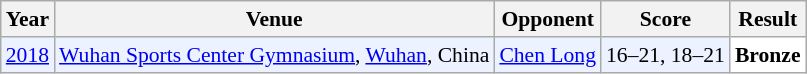<table class="sortable wikitable" style="font-size: 90%;">
<tr>
<th>Year</th>
<th>Venue</th>
<th>Opponent</th>
<th>Score</th>
<th>Result</th>
</tr>
<tr style="background:#ECF2FF">
<td align="center"><a href='#'>2018</a></td>
<td align="left"><a href='#'>Wuhan Sports Center Gymnasium</a>, <a href='#'>Wuhan</a>, China</td>
<td align="left"> <a href='#'>Chen Long</a></td>
<td align="left">16–21, 18–21</td>
<td style="text-align:left; background:white"> <strong>Bronze</strong></td>
</tr>
</table>
